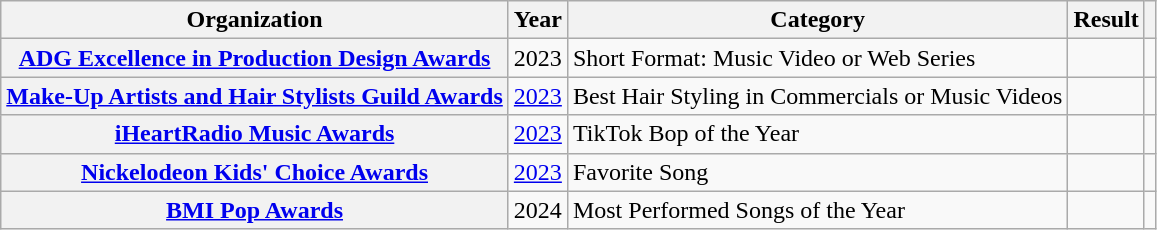<table class="wikitable sortable plainrowheaders" style="border:none; margin:0;">
<tr>
<th scope="col">Organization</th>
<th scope="col">Year</th>
<th scope="col">Category</th>
<th scope="col">Result</th>
<th class="unsortable" scope="col"></th>
</tr>
<tr>
<th scope="row"><a href='#'>ADG Excellence in Production Design Awards</a></th>
<td>2023</td>
<td>Short Format: Music Video or Web Series</td>
<td></td>
<td></td>
</tr>
<tr>
<th scope="row"><a href='#'>Make-Up Artists and Hair Stylists Guild Awards</a></th>
<td><a href='#'>2023</a></td>
<td>Best Hair Styling in Commercials or Music Videos</td>
<td></td>
<td></td>
</tr>
<tr>
<th scope="row"><a href='#'>iHeartRadio Music Awards</a></th>
<td><a href='#'>2023</a></td>
<td>TikTok Bop of the Year</td>
<td></td>
<td rowspan="1"></td>
</tr>
<tr>
<th scope="row"><a href='#'>Nickelodeon Kids' Choice Awards</a></th>
<td><a href='#'>2023</a></td>
<td>Favorite Song</td>
<td></td>
<td></td>
</tr>
<tr>
<th rowspan="4" scope="row"><a href='#'>BMI Pop Awards</a></th>
<td>2024</td>
<td>Most Performed Songs of the Year</td>
<td></td>
<td></td>
</tr>
</table>
